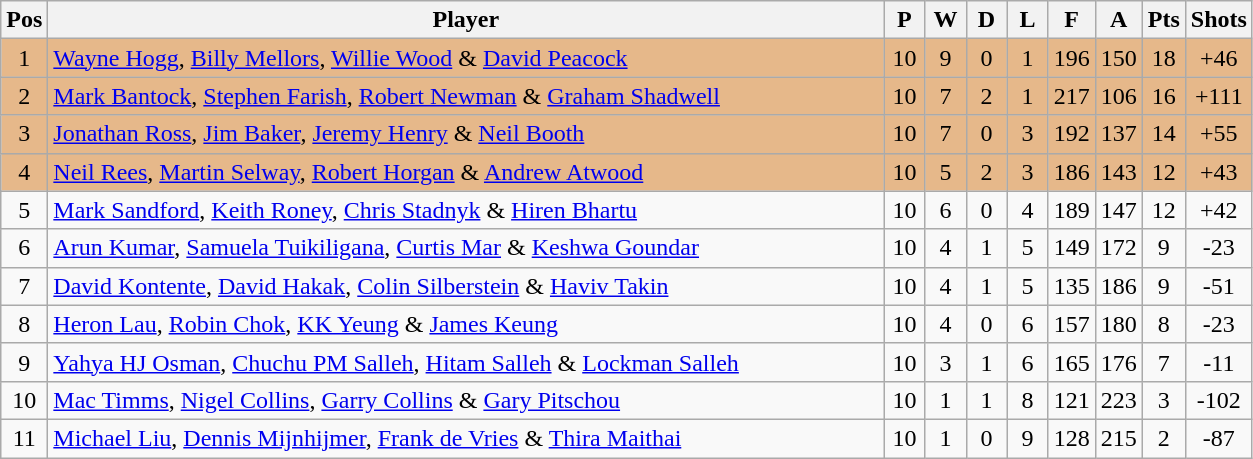<table class="wikitable" style="font-size: 100%">
<tr>
<th width=20>Pos</th>
<th width=550>Player</th>
<th width=20>P</th>
<th width=20>W</th>
<th width=20>D</th>
<th width=20>L</th>
<th width=20>F</th>
<th width=20>A</th>
<th width=20>Pts</th>
<th width=20>Shots</th>
</tr>
<tr align=center style="background: #E6B88A;">
<td>1</td>
<td align="left"> <a href='#'>Wayne Hogg</a>, <a href='#'>Billy Mellors</a>, <a href='#'>Willie Wood</a> & <a href='#'>David Peacock</a></td>
<td>10</td>
<td>9</td>
<td>0</td>
<td>1</td>
<td>196</td>
<td>150</td>
<td>18</td>
<td>+46</td>
</tr>
<tr align=center style="background: #E6B88A;">
<td>2</td>
<td align="left"> <a href='#'>Mark Bantock</a>, <a href='#'>Stephen Farish</a>, <a href='#'>Robert Newman</a> & <a href='#'>Graham Shadwell</a></td>
<td>10</td>
<td>7</td>
<td>2</td>
<td>1</td>
<td>217</td>
<td>106</td>
<td>16</td>
<td>+111</td>
</tr>
<tr align=center style="background: #E6B88A;">
<td>3</td>
<td align="left"> <a href='#'>Jonathan Ross</a>, <a href='#'>Jim Baker</a>, <a href='#'>Jeremy Henry</a> & <a href='#'>Neil Booth</a></td>
<td>10</td>
<td>7</td>
<td>0</td>
<td>3</td>
<td>192</td>
<td>137</td>
<td>14</td>
<td>+55</td>
</tr>
<tr align=center style="background: #E6B88A;">
<td>4</td>
<td align="left"> <a href='#'>Neil Rees</a>, <a href='#'>Martin Selway</a>, <a href='#'>Robert Horgan</a> & <a href='#'>Andrew Atwood</a></td>
<td>10</td>
<td>5</td>
<td>2</td>
<td>3</td>
<td>186</td>
<td>143</td>
<td>12</td>
<td>+43</td>
</tr>
<tr align=center>
<td>5</td>
<td align="left"> <a href='#'>Mark Sandford</a>, <a href='#'>Keith Roney</a>, <a href='#'>Chris Stadnyk</a> & <a href='#'>Hiren Bhartu</a></td>
<td>10</td>
<td>6</td>
<td>0</td>
<td>4</td>
<td>189</td>
<td>147</td>
<td>12</td>
<td>+42</td>
</tr>
<tr align=center>
<td>6</td>
<td align="left"> <a href='#'>Arun Kumar</a>, <a href='#'>Samuela Tuikiligana</a>, <a href='#'>Curtis Mar</a> & <a href='#'>Keshwa Goundar</a></td>
<td>10</td>
<td>4</td>
<td>1</td>
<td>5</td>
<td>149</td>
<td>172</td>
<td>9</td>
<td>-23</td>
</tr>
<tr align=center>
<td>7</td>
<td align="left"> <a href='#'>David Kontente</a>, <a href='#'>David Hakak</a>, <a href='#'>Colin Silberstein</a> & <a href='#'>Haviv Takin</a></td>
<td>10</td>
<td>4</td>
<td>1</td>
<td>5</td>
<td>135</td>
<td>186</td>
<td>9</td>
<td>-51</td>
</tr>
<tr align=center>
<td>8</td>
<td align="left"> <a href='#'>Heron Lau</a>, <a href='#'>Robin Chok</a>, <a href='#'>KK Yeung</a> & <a href='#'>James Keung</a></td>
<td>10</td>
<td>4</td>
<td>0</td>
<td>6</td>
<td>157</td>
<td>180</td>
<td>8</td>
<td>-23</td>
</tr>
<tr align=center>
<td>9</td>
<td align="left"> <a href='#'>Yahya HJ Osman</a>, <a href='#'>Chuchu PM Salleh</a>, <a href='#'>Hitam Salleh</a> & <a href='#'>Lockman Salleh</a></td>
<td>10</td>
<td>3</td>
<td>1</td>
<td>6</td>
<td>165</td>
<td>176</td>
<td>7</td>
<td>-11</td>
</tr>
<tr align=center>
<td>10</td>
<td align="left"> <a href='#'>Mac Timms</a>, <a href='#'>Nigel Collins</a>, <a href='#'>Garry Collins</a> & <a href='#'>Gary Pitschou</a></td>
<td>10</td>
<td>1</td>
<td>1</td>
<td>8</td>
<td>121</td>
<td>223</td>
<td>3</td>
<td>-102</td>
</tr>
<tr align=center>
<td>11</td>
<td align="left"> <a href='#'>Michael Liu</a>, <a href='#'>Dennis Mijnhijmer</a>, <a href='#'>Frank de Vries</a> & <a href='#'>Thira Maithai</a></td>
<td>10</td>
<td>1</td>
<td>0</td>
<td>9</td>
<td>128</td>
<td>215</td>
<td>2</td>
<td>-87</td>
</tr>
</table>
